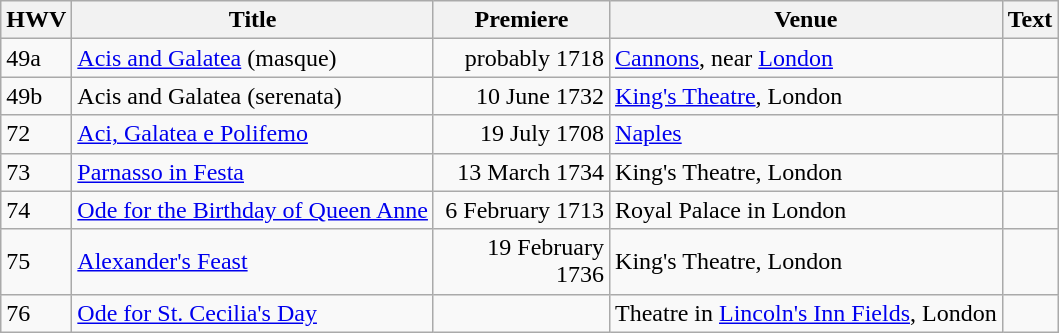<table class="wikitable sortable">
<tr>
<th>HWV</th>
<th>Title</th>
<th width="110px">Premiere</th>
<th>Venue</th>
<th class="unsortable">Text</th>
</tr>
<tr>
<td>49a</td>
<td><a href='#'>Acis and Galatea</a> (masque)</td>
<td align="right">probably 1718</td>
<td><a href='#'>Cannons</a>, near <a href='#'>London</a></td>
<td></td>
</tr>
<tr>
<td>49b</td>
<td>Acis and Galatea (serenata)</td>
<td align="right">10 June 1732</td>
<td><a href='#'>King's Theatre</a>, London</td>
<td></td>
</tr>
<tr>
<td>72</td>
<td><a href='#'>Aci, Galatea e Polifemo</a></td>
<td align="right">19 July 1708</td>
<td><a href='#'>Naples</a></td>
<td></td>
</tr>
<tr>
<td>73</td>
<td><a href='#'>Parnasso in Festa</a></td>
<td align="right">13 March 1734</td>
<td>King's Theatre, London</td>
<td></td>
</tr>
<tr>
<td>74</td>
<td><a href='#'>Ode for the Birthday of Queen Anne</a></td>
<td align="right">6 February 1713</td>
<td>Royal Palace in London</td>
<td></td>
</tr>
<tr>
<td>75</td>
<td><a href='#'>Alexander's Feast</a></td>
<td align="right">19 February 1736</td>
<td>King's Theatre, London</td>
<td></td>
</tr>
<tr>
<td>76</td>
<td><a href='#'>Ode for St. Cecilia's Day</a></td>
<td align="right"></td>
<td>Theatre in <a href='#'>Lincoln's Inn Fields</a>, London</td>
<td></td>
</tr>
</table>
